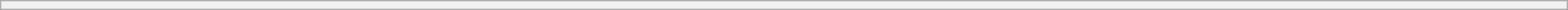<table class="wikitable" style="margin-bottom: -15px; font-size: 95%; width:100%">
<tr>
<th></th>
</tr>
</table>
